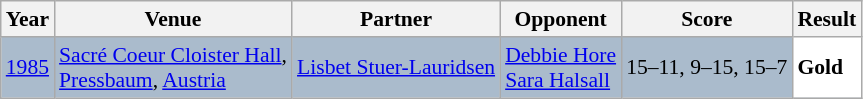<table class="sortable wikitable" style="font-size: 90%;">
<tr>
<th>Year</th>
<th>Venue</th>
<th>Partner</th>
<th>Opponent</th>
<th>Score</th>
<th>Result</th>
</tr>
<tr style="background:#AABBCC">
<td align="center"><a href='#'>1985</a></td>
<td align="left"><a href='#'>Sacré Coeur Cloister Hall</a>,<br><a href='#'>Pressbaum</a>, <a href='#'>Austria</a></td>
<td align="left"> <a href='#'>Lisbet Stuer-Lauridsen</a></td>
<td align="left"> <a href='#'>Debbie Hore</a><br> <a href='#'>Sara Halsall</a></td>
<td align="left">15–11, 9–15, 15–7</td>
<td style="text-align:left; background:white"> <strong>Gold</strong></td>
</tr>
</table>
